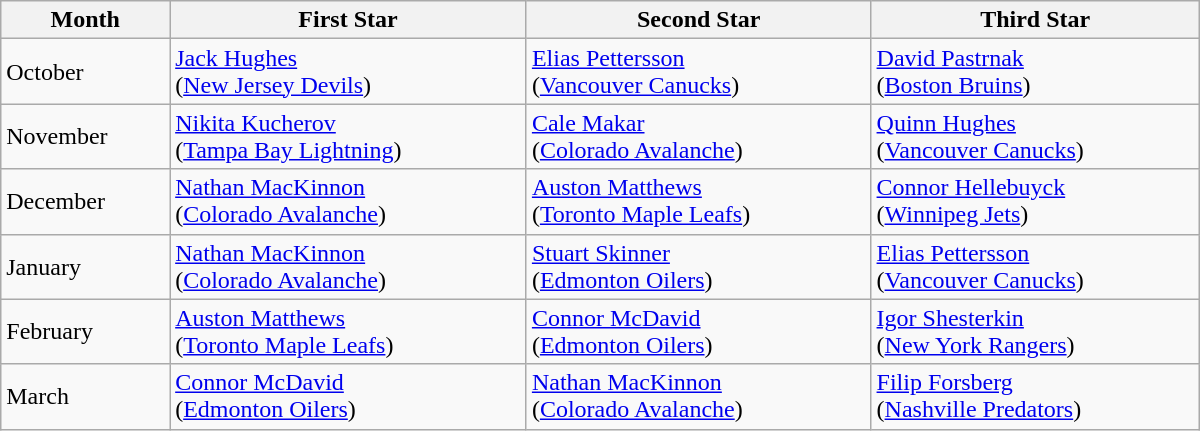<table class="wikitable" style="width:50em;">
<tr>
<th>Month</th>
<th>First Star</th>
<th>Second Star</th>
<th>Third Star</th>
</tr>
<tr>
<td>October</td>
<td><a href='#'>Jack Hughes</a><br>(<a href='#'>New Jersey Devils</a>)</td>
<td><a href='#'>Elias Pettersson</a><br>(<a href='#'>Vancouver Canucks</a>)</td>
<td><a href='#'>David Pastrnak</a><br>(<a href='#'>Boston Bruins</a>)</td>
</tr>
<tr>
<td>November</td>
<td><a href='#'>Nikita Kucherov</a><br>(<a href='#'>Tampa Bay Lightning</a>)</td>
<td><a href='#'>Cale Makar</a><br>(<a href='#'>Colorado Avalanche</a>)</td>
<td><a href='#'>Quinn Hughes</a><br>(<a href='#'>Vancouver Canucks</a>)</td>
</tr>
<tr>
<td>December</td>
<td><a href='#'>Nathan MacKinnon</a><br>(<a href='#'>Colorado Avalanche</a>)</td>
<td><a href='#'>Auston Matthews</a><br>(<a href='#'>Toronto Maple Leafs</a>)</td>
<td><a href='#'>Connor Hellebuyck</a><br>(<a href='#'>Winnipeg Jets</a>)</td>
</tr>
<tr>
<td>January</td>
<td><a href='#'>Nathan MacKinnon</a><br>(<a href='#'>Colorado Avalanche</a>)</td>
<td><a href='#'>Stuart Skinner</a><br>(<a href='#'>Edmonton Oilers</a>)</td>
<td><a href='#'>Elias Pettersson</a><br>(<a href='#'>Vancouver Canucks</a>)</td>
</tr>
<tr>
<td>February</td>
<td><a href='#'>Auston Matthews</a><br>(<a href='#'>Toronto Maple Leafs</a>)</td>
<td><a href='#'>Connor McDavid</a><br>(<a href='#'>Edmonton Oilers</a>)</td>
<td><a href='#'>Igor Shesterkin</a><br>(<a href='#'>New York Rangers</a>)</td>
</tr>
<tr>
<td>March</td>
<td><a href='#'>Connor McDavid</a><br>(<a href='#'>Edmonton Oilers</a>)</td>
<td><a href='#'>Nathan MacKinnon</a><br>(<a href='#'>Colorado Avalanche</a>)</td>
<td><a href='#'>Filip Forsberg</a><br>(<a href='#'>Nashville Predators</a>)</td>
</tr>
</table>
